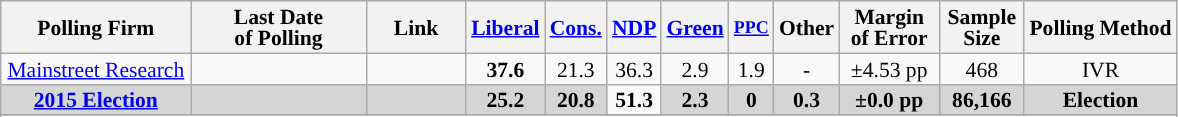<table class="wikitable sortable" style="text-align:center;font-size:90%;line-height:14px;">
<tr style="background:#e9e9e9;">
<th style="width:120px">Polling Firm</th>
<th style="width:110px">Last Date<br>of Polling</th>
<th style="width:60px" class="unsortable">Link</th>
<th style="background-color:"><strong><a href='#'>Liberal</a></strong></th>
<th style="background-color:"><strong><a href='#'>Cons.</a></strong></th>
<th style="background-color:"><strong><a href='#'>NDP</a></strong></th>
<th style="background-color:"><strong><a href='#'>Green</a></strong></th>
<th style="background-color:"><strong><small><a href='#'>PPC</a></small></strong></th>
<th style="background-color:"><strong>Other</strong></th>
<th style="width:60px;" class=unsortable>Margin<br>of Error</th>
<th style="width:50px;" class=unsortable>Sample<br>Size</th>
<th class=unsortable>Polling Method</th>
</tr>
<tr>
<td><a href='#'>Mainstreet Research</a></td>
<td></td>
<td></td>
<td><strong>37.6</strong></td>
<td>21.3</td>
<td>36.3</td>
<td>2.9</td>
<td>1.9</td>
<td>-</td>
<td>±4.53 pp</td>
<td>468</td>
<td>IVR</td>
</tr>
<tr>
<td style="background:#D5D5D5"><strong><a href='#'>2015 Election</a></strong></td>
<td style="background:#D5D5D5"><strong></strong></td>
<td style="background:#D5D5D5"></td>
<td style="background:#D5D5D5"><strong>25.2</strong></td>
<td style="background:#D5D5D5"><strong>20.8</strong></td>
<td><strong>51.3</strong></td>
<td style="background:#D5D5D5"><strong>2.3</strong></td>
<td style="background:#D5D5D5"><strong>0</strong></td>
<td style="background:#D5D5D5"><strong>0.3</strong></td>
<td style="background:#D5D5D5"><strong>±0.0 pp</strong></td>
<td style="background:#D5D5D5"><strong>86,166</strong></td>
<td style="background:#D5D5D5"><strong>Election</strong></td>
</tr>
<tr>
</tr>
<tr>
</tr>
</table>
